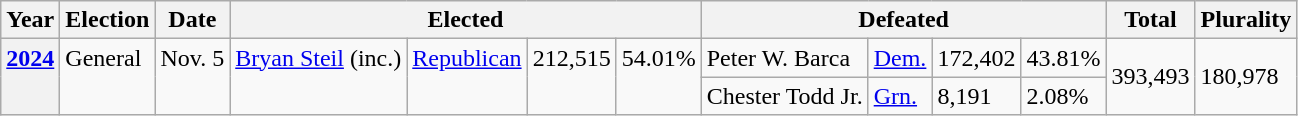<table class="wikitable">
<tr>
<th>Year</th>
<th>Election</th>
<th>Date</th>
<th colspan="4">Elected</th>
<th colspan="4">Defeated</th>
<th>Total</th>
<th>Plurality</th>
</tr>
<tr>
<th rowspan="2" valign="top"><a href='#'>2024</a></th>
<td rowspan="2" valign="top">General</td>
<td rowspan="2" valign="top">Nov. 5</td>
<td rowspan="2" valign="top"><a href='#'>Bryan Steil</a> (inc.)</td>
<td rowspan="2" valign="top" ><a href='#'>Republican</a></td>
<td rowspan="2" valign="top">212,515</td>
<td rowspan="2" valign="top">54.01%</td>
<td valign="top">Peter W. Barca</td>
<td valign="top" ><a href='#'>Dem.</a></td>
<td valign="right" valign="top">172,402</td>
<td valign="right" valign="top">43.81%</td>
<td rowspan="2" valign="right" valign="top">393,493</td>
<td rowspan="2" valign="right" valign="top">180,978</td>
</tr>
<tr>
<td valign="top">Chester Todd Jr.</td>
<td valign="top" ><a href='#'>Grn.</a></td>
<td valign="right" valign="top">8,191</td>
<td valign="right" valign="top">2.08%</td>
</tr>
</table>
